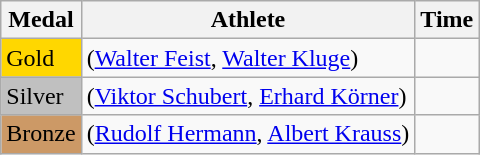<table class="wikitable">
<tr>
<th>Medal</th>
<th>Athlete</th>
<th>Time</th>
</tr>
<tr>
<td bgcolor="gold">Gold</td>
<td> (<a href='#'>Walter Feist</a>, <a href='#'>Walter Kluge</a>)</td>
<td></td>
</tr>
<tr>
<td bgcolor="silver">Silver</td>
<td> (<a href='#'>Viktor Schubert</a>, <a href='#'>Erhard Körner</a>)</td>
<td></td>
</tr>
<tr>
<td bgcolor="CC9966">Bronze</td>
<td> (<a href='#'>Rudolf Hermann</a>, <a href='#'>Albert Krauss</a>)</td>
<td></td>
</tr>
</table>
